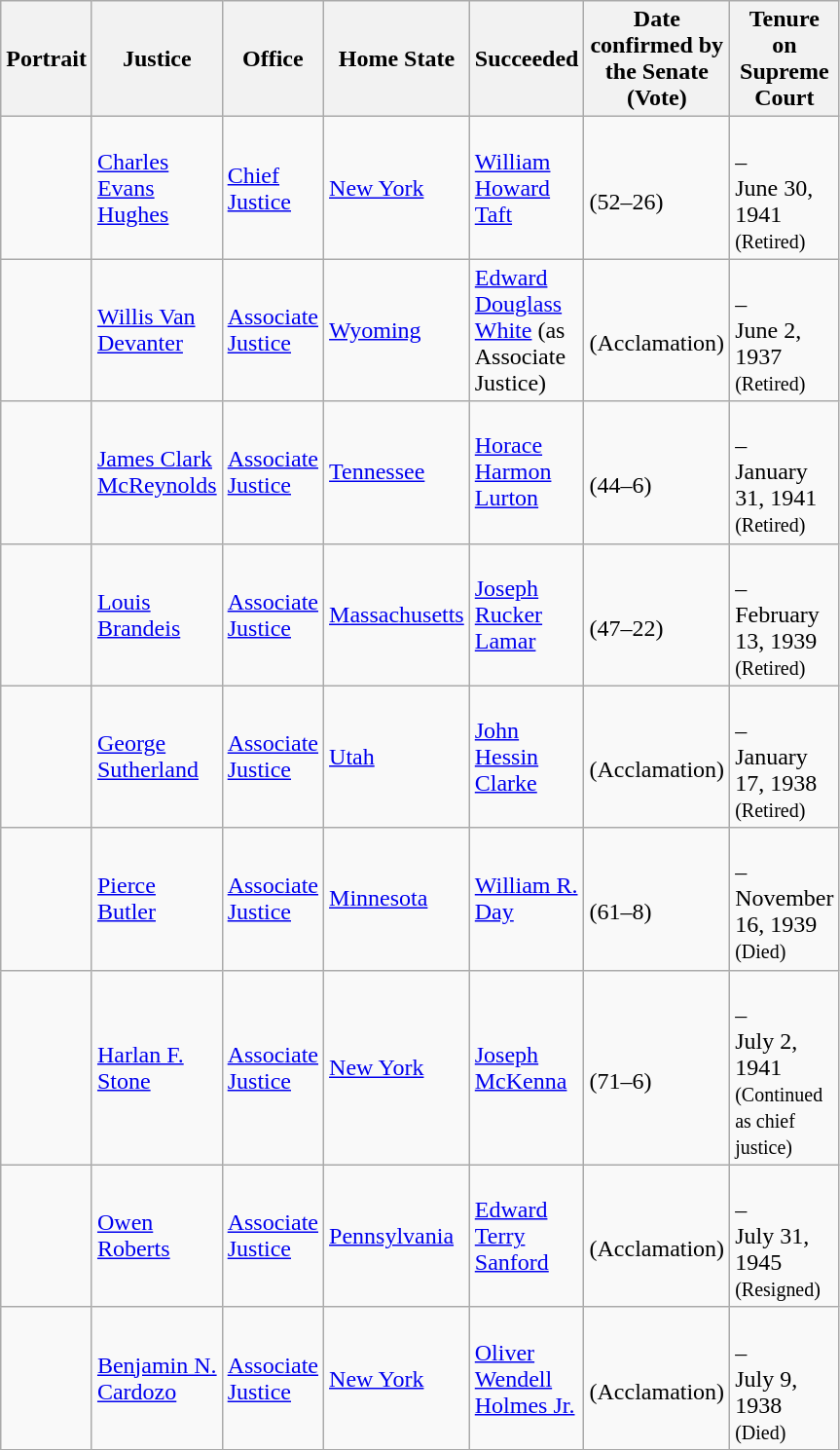<table class="wikitable sortable">
<tr>
<th scope="col" style="width: 10px;">Portrait</th>
<th scope="col" style="width: 10px;">Justice</th>
<th scope="col" style="width: 10px;">Office</th>
<th scope="col" style="width: 10px;">Home State</th>
<th scope="col" style="width: 10px;">Succeeded</th>
<th scope="col" style="width: 10px;">Date confirmed by the Senate<br>(Vote)</th>
<th scope="col" style="width: 10px;">Tenure on Supreme Court</th>
</tr>
<tr>
<td></td>
<td><a href='#'>Charles Evans Hughes</a></td>
<td><a href='#'>Chief Justice</a></td>
<td><a href='#'>New York</a></td>
<td><a href='#'>William Howard Taft</a></td>
<td><br>(52–26)</td>
<td><br>–<br>June 30, 1941<br><small>(Retired)</small></td>
</tr>
<tr>
<td></td>
<td><a href='#'>Willis Van Devanter</a></td>
<td><a href='#'>Associate Justice</a></td>
<td><a href='#'>Wyoming</a></td>
<td><a href='#'>Edward Douglass White</a> (as Associate Justice)</td>
<td><br>(Acclamation)</td>
<td><br>–<br>June 2, 1937<br><small>(Retired)</small></td>
</tr>
<tr>
<td></td>
<td><a href='#'>James Clark McReynolds</a></td>
<td><a href='#'>Associate Justice</a></td>
<td><a href='#'>Tennessee</a></td>
<td><a href='#'>Horace Harmon Lurton</a></td>
<td><br>(44–6)</td>
<td><br>–<br>January 31, 1941<br><small>(Retired)</small></td>
</tr>
<tr>
<td></td>
<td><a href='#'>Louis Brandeis</a></td>
<td><a href='#'>Associate Justice</a></td>
<td><a href='#'>Massachusetts</a></td>
<td><a href='#'>Joseph Rucker Lamar</a></td>
<td><br>(47–22)</td>
<td><br>–<br>February 13, 1939<br><small>(Retired)</small></td>
</tr>
<tr>
<td></td>
<td><a href='#'>George Sutherland</a></td>
<td><a href='#'>Associate Justice</a></td>
<td><a href='#'>Utah</a></td>
<td><a href='#'>John Hessin Clarke</a></td>
<td><br>(Acclamation)</td>
<td><br>–<br>January 17, 1938<br><small>(Retired)</small></td>
</tr>
<tr>
<td></td>
<td><a href='#'>Pierce Butler</a></td>
<td><a href='#'>Associate Justice</a></td>
<td><a href='#'>Minnesota</a></td>
<td><a href='#'>William R. Day</a></td>
<td><br>(61–8)</td>
<td><br>–<br>November 16, 1939<br><small>(Died)</small></td>
</tr>
<tr>
<td></td>
<td><a href='#'>Harlan F. Stone</a></td>
<td><a href='#'>Associate Justice</a></td>
<td><a href='#'>New York</a></td>
<td><a href='#'>Joseph McKenna</a></td>
<td><br>(71–6)</td>
<td><br>–<br>July 2, 1941<br><small>(Continued as chief justice)</small></td>
</tr>
<tr>
<td></td>
<td><a href='#'>Owen Roberts</a></td>
<td><a href='#'>Associate Justice</a></td>
<td><a href='#'>Pennsylvania</a></td>
<td><a href='#'>Edward Terry Sanford</a></td>
<td><br>(Acclamation)</td>
<td><br>–<br>July 31, 1945<br><small>(Resigned)</small></td>
</tr>
<tr>
<td></td>
<td><a href='#'>Benjamin N. Cardozo</a></td>
<td><a href='#'>Associate Justice</a></td>
<td><a href='#'>New York</a></td>
<td><a href='#'>Oliver Wendell Holmes Jr.</a></td>
<td><br>(Acclamation)</td>
<td><br>–<br>July 9, 1938<br><small>(Died)</small></td>
</tr>
<tr>
</tr>
</table>
